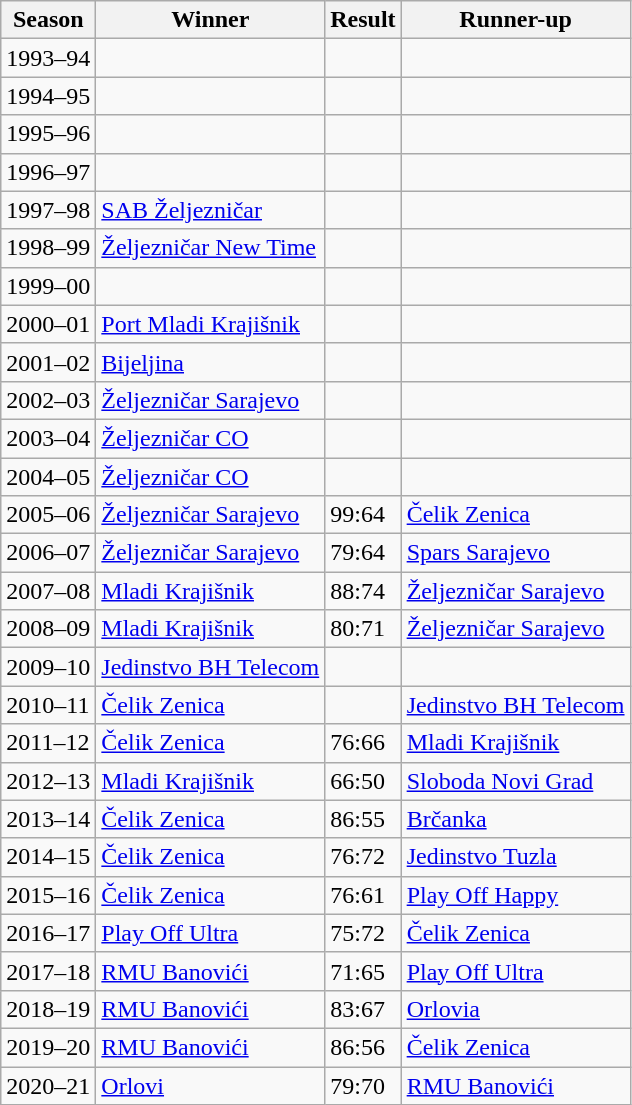<table class="wikitable">
<tr>
<th>Season</th>
<th>Winner</th>
<th>Result</th>
<th>Runner-up</th>
</tr>
<tr>
<td>1993–94</td>
<td></td>
<td></td>
<td></td>
</tr>
<tr>
<td>1994–95</td>
<td></td>
<td></td>
<td></td>
</tr>
<tr>
<td>1995–96</td>
<td></td>
<td></td>
<td></td>
</tr>
<tr>
<td>1996–97</td>
<td></td>
<td></td>
<td></td>
</tr>
<tr>
<td>1997–98</td>
<td><a href='#'>SAB Željezničar</a></td>
<td></td>
<td></td>
</tr>
<tr>
<td>1998–99</td>
<td><a href='#'>Željezničar New Time</a></td>
<td></td>
<td></td>
</tr>
<tr>
<td>1999–00</td>
<td></td>
<td></td>
<td></td>
</tr>
<tr>
<td>2000–01</td>
<td><a href='#'>Port Mladi Krajišnik</a></td>
<td></td>
<td></td>
</tr>
<tr>
<td>2001–02</td>
<td><a href='#'>Bijeljina</a></td>
<td></td>
<td></td>
</tr>
<tr>
<td>2002–03</td>
<td><a href='#'>Željezničar Sarajevo</a></td>
<td></td>
<td></td>
</tr>
<tr>
<td>2003–04</td>
<td><a href='#'>Željezničar CO</a></td>
<td></td>
<td></td>
</tr>
<tr>
<td>2004–05</td>
<td><a href='#'>Željezničar CO</a></td>
<td></td>
<td></td>
</tr>
<tr>
<td>2005–06</td>
<td><a href='#'>Željezničar Sarajevo</a></td>
<td>99:64</td>
<td><a href='#'>Čelik Zenica</a></td>
</tr>
<tr>
<td>2006–07</td>
<td><a href='#'>Željezničar Sarajevo</a></td>
<td>79:64</td>
<td><a href='#'>Spars Sarajevo</a></td>
</tr>
<tr>
<td>2007–08</td>
<td><a href='#'>Mladi Krajišnik</a></td>
<td>88:74</td>
<td><a href='#'>Željezničar Sarajevo</a></td>
</tr>
<tr>
<td>2008–09</td>
<td><a href='#'>Mladi Krajišnik</a></td>
<td>80:71</td>
<td><a href='#'>Željezničar Sarajevo</a></td>
</tr>
<tr>
<td>2009–10</td>
<td><a href='#'>Jedinstvo BH Telecom</a></td>
<td></td>
<td></td>
</tr>
<tr>
<td>2010–11</td>
<td><a href='#'>Čelik Zenica</a></td>
<td></td>
<td><a href='#'>Jedinstvo BH Telecom</a></td>
</tr>
<tr>
<td>2011–12</td>
<td><a href='#'>Čelik Zenica</a></td>
<td>76:66</td>
<td><a href='#'>Mladi Krajišnik</a></td>
</tr>
<tr>
<td>2012–13</td>
<td><a href='#'>Mladi Krajišnik</a></td>
<td>66:50</td>
<td><a href='#'>Sloboda Novi Grad</a></td>
</tr>
<tr>
<td>2013–14</td>
<td><a href='#'>Čelik Zenica</a></td>
<td>86:55</td>
<td><a href='#'>Brčanka</a></td>
</tr>
<tr>
<td>2014–15</td>
<td><a href='#'>Čelik Zenica</a></td>
<td>76:72</td>
<td><a href='#'>Jedinstvo Tuzla</a></td>
</tr>
<tr>
<td>2015–16</td>
<td><a href='#'>Čelik Zenica</a></td>
<td>76:61</td>
<td><a href='#'>Play Off Happy</a></td>
</tr>
<tr>
<td>2016–17</td>
<td><a href='#'>Play Off Ultra</a></td>
<td>75:72</td>
<td><a href='#'>Čelik Zenica</a></td>
</tr>
<tr>
<td>2017–18</td>
<td><a href='#'>RMU Banovići</a></td>
<td>71:65</td>
<td><a href='#'>Play Off Ultra</a></td>
</tr>
<tr>
<td>2018–19</td>
<td><a href='#'>RMU Banovići</a></td>
<td>83:67</td>
<td><a href='#'>Orlovia</a></td>
</tr>
<tr>
<td>2019–20</td>
<td><a href='#'>RMU Banovići</a></td>
<td>86:56</td>
<td><a href='#'>Čelik Zenica</a></td>
</tr>
<tr>
<td>2020–21</td>
<td><a href='#'>Orlovi</a></td>
<td>79:70</td>
<td><a href='#'>RMU Banovići</a></td>
</tr>
</table>
